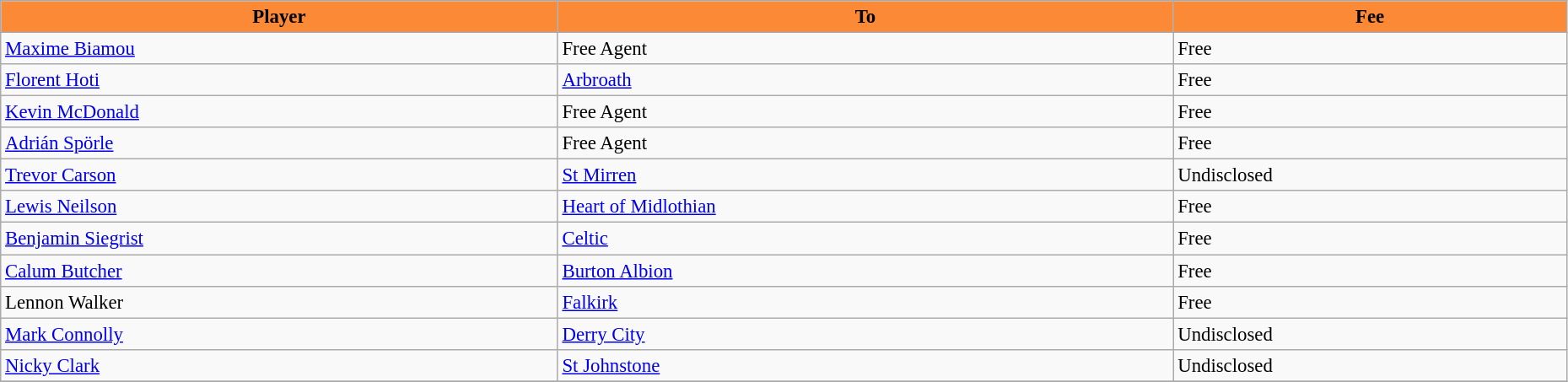<table class="wikitable" style="text-align:left; font-size:95%;width:98%;">
<tr>
<th style="background:#FC8936; color:black;">Player</th>
<th style="background:#FC8936; color:black;">To</th>
<th style="background:#FC8936; color:black;">Fee</th>
</tr>
<tr>
<td> <a href='#'>Maxime Biamou</a></td>
<td>Free Agent</td>
<td>Free</td>
</tr>
<tr>
<td> <a href='#'>Florent Hoti</a></td>
<td> <a href='#'>Arbroath</a></td>
<td>Free</td>
</tr>
<tr>
<td> <a href='#'>Kevin McDonald</a></td>
<td>Free Agent</td>
<td>Free</td>
</tr>
<tr>
<td> <a href='#'>Adrián Spörle</a></td>
<td>Free Agent</td>
<td>Free</td>
</tr>
<tr>
<td> <a href='#'>Trevor Carson</a></td>
<td> <a href='#'>St Mirren</a></td>
<td>Undisclosed</td>
</tr>
<tr>
<td> <a href='#'>Lewis Neilson</a></td>
<td> <a href='#'>Heart of Midlothian</a></td>
<td>Free</td>
</tr>
<tr>
<td> <a href='#'>Benjamin Siegrist</a></td>
<td> <a href='#'>Celtic</a></td>
<td>Free</td>
</tr>
<tr>
<td> <a href='#'>Calum Butcher</a></td>
<td> <a href='#'>Burton Albion</a></td>
<td>Free</td>
</tr>
<tr>
<td> Lennon Walker</td>
<td> <a href='#'>Falkirk</a></td>
<td>Free</td>
</tr>
<tr>
<td> <a href='#'>Mark Connolly</a></td>
<td> <a href='#'>Derry City</a></td>
<td>Undisclosed</td>
</tr>
<tr>
<td> <a href='#'>Nicky Clark</a></td>
<td> <a href='#'>St Johnstone</a></td>
<td>Undisclosed</td>
</tr>
<tr>
</tr>
</table>
